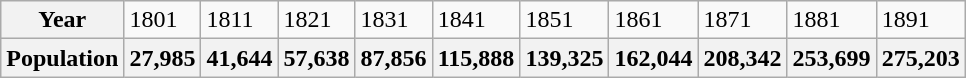<table class="wikitable">
<tr>
<th>Year</th>
<td>1801</td>
<td>1811</td>
<td>1821</td>
<td>1831</td>
<td>1841</td>
<td>1851</td>
<td>1861</td>
<td>1871</td>
<td>1881</td>
<td>1891</td>
</tr>
<tr>
<th>Population</th>
<th>27,985</th>
<th>41,644</th>
<th>57,638</th>
<th>87,856</th>
<th>115,888</th>
<th>139,325</th>
<th>162,044</th>
<th>208,342</th>
<th>253,699</th>
<th>275,203</th>
</tr>
</table>
